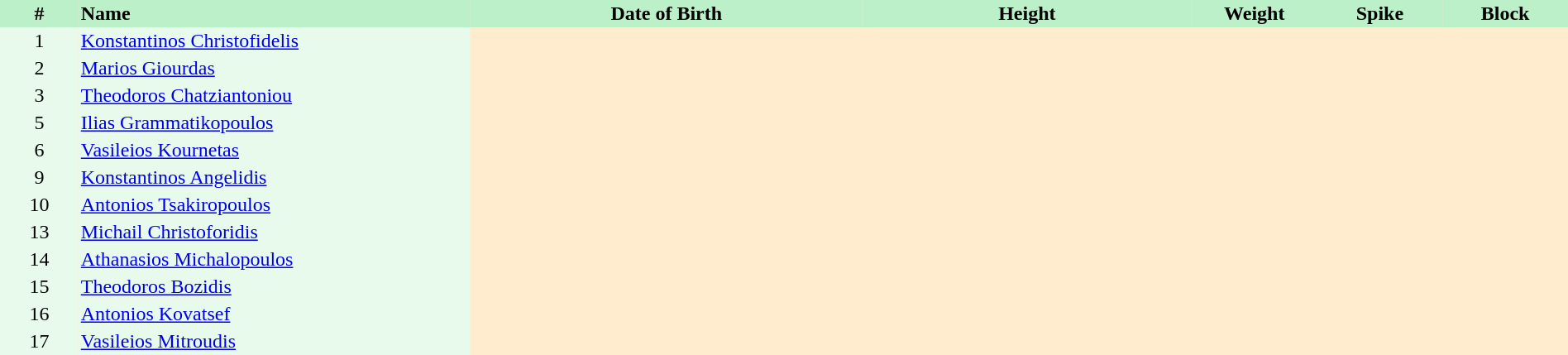<table border=0 cellpadding=2 cellspacing=0  |- bgcolor=#FFECCE style=text-align:center; font-size:90%; width=100%>
<tr bgcolor=#BBF0C9>
<th width=5%>#</th>
<th width=25% align=left>Name</th>
<th width=25%>Date of Birth</th>
<th width=21%>Height</th>
<th width=8%>Weight</th>
<th width=8%>Spike</th>
<th width=8%>Block</th>
</tr>
<tr bgcolor=#E7FAEC>
<td>1</td>
<td align="left"><a href='#'>Konstantinos Christofidelis</a></td>
</tr>
<tr bgcolor=#E7FAEC>
<td>2</td>
<td align="left"><a href='#'>Marios Giourdas</a></td>
</tr>
<tr bgcolor=#E7FAEC>
<td>3</td>
<td align="left"><a href='#'>Theodoros Chatziantoniou</a></td>
</tr>
<tr bgcolor=#E7FAEC>
<td>5</td>
<td align="left"><a href='#'>Ilias Grammatikopoulos</a></td>
</tr>
<tr bgcolor=#E7FAEC>
<td>6</td>
<td align="left"><a href='#'>Vasileios Kournetas</a></td>
</tr>
<tr bgcolor=#E7FAEC>
<td>9</td>
<td align="left"><a href='#'>Konstantinos Angelidis</a></td>
</tr>
<tr bgcolor=#E7FAEC>
<td>10</td>
<td align="left"><a href='#'>Antonios Tsakiropoulos</a></td>
</tr>
<tr bgcolor=#E7FAEC>
<td>13</td>
<td align="left"><a href='#'>Michail Christoforidis</a></td>
</tr>
<tr bgcolor=#E7FAEC>
<td>14</td>
<td align="left"><a href='#'>Athanasios Michalopoulos</a></td>
</tr>
<tr bgcolor=#E7FAEC>
<td>15</td>
<td align="left"><a href='#'>Theodoros Bozidis</a></td>
</tr>
<tr bgcolor=#E7FAEC>
<td>16</td>
<td align="left"><a href='#'>Antonios Kovatsef</a></td>
</tr>
<tr bgcolor=#E7FAEC>
<td>17</td>
<td align="left"><a href='#'>Vasileios Mitroudis</a></td>
</tr>
</table>
